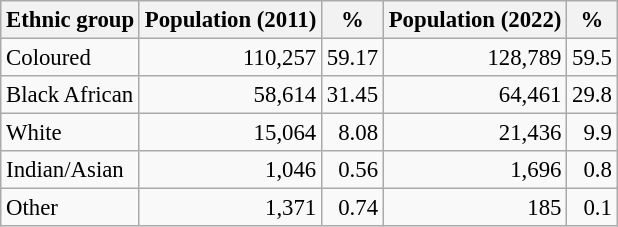<table class="wikitable" style="font-size: 95%; text-align: right">
<tr>
<th>Ethnic group</th>
<th>Population (2011)</th>
<th>%</th>
<th>Population (2022)</th>
<th>%</th>
</tr>
<tr>
<td align=left>Coloured</td>
<td>110,257</td>
<td>59.17</td>
<td>128,789</td>
<td>59.5</td>
</tr>
<tr>
<td align=left>Black African</td>
<td>58,614</td>
<td>31.45</td>
<td>64,461</td>
<td>29.8</td>
</tr>
<tr>
<td align=left>White</td>
<td>15,064</td>
<td>8.08</td>
<td>21,436</td>
<td>9.9</td>
</tr>
<tr>
<td align=left>Indian/Asian</td>
<td>1,046</td>
<td>0.56</td>
<td>1,696</td>
<td>0.8</td>
</tr>
<tr>
<td align=left>Other</td>
<td>1,371</td>
<td>0.74</td>
<td>185</td>
<td>0.1</td>
</tr>
</table>
